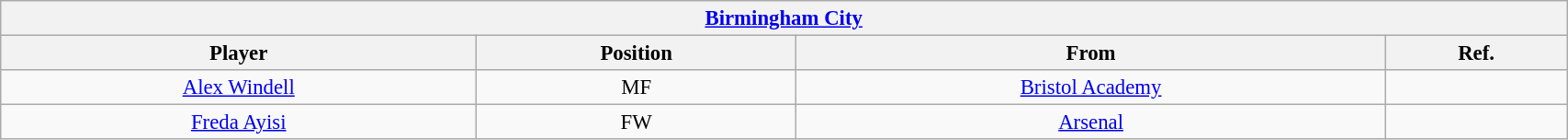<table class="wikitable sortable collapsible collapsed" style="font-size:95%; text-align: center; width: 90%;">
<tr>
<th colspan="4"  style="with:100%; text-align:center;"><strong><a href='#'>Birmingham City</a></strong></th>
</tr>
<tr>
<th>Player</th>
<th>Position</th>
<th>From</th>
<th>Ref.</th>
</tr>
<tr>
<td> <a href='#'>Alex Windell</a></td>
<td>MF</td>
<td><a href='#'>Bristol Academy</a></td>
<td></td>
</tr>
<tr>
<td> <a href='#'>Freda Ayisi</a></td>
<td>FW</td>
<td><a href='#'>Arsenal</a></td>
<td></td>
</tr>
</table>
